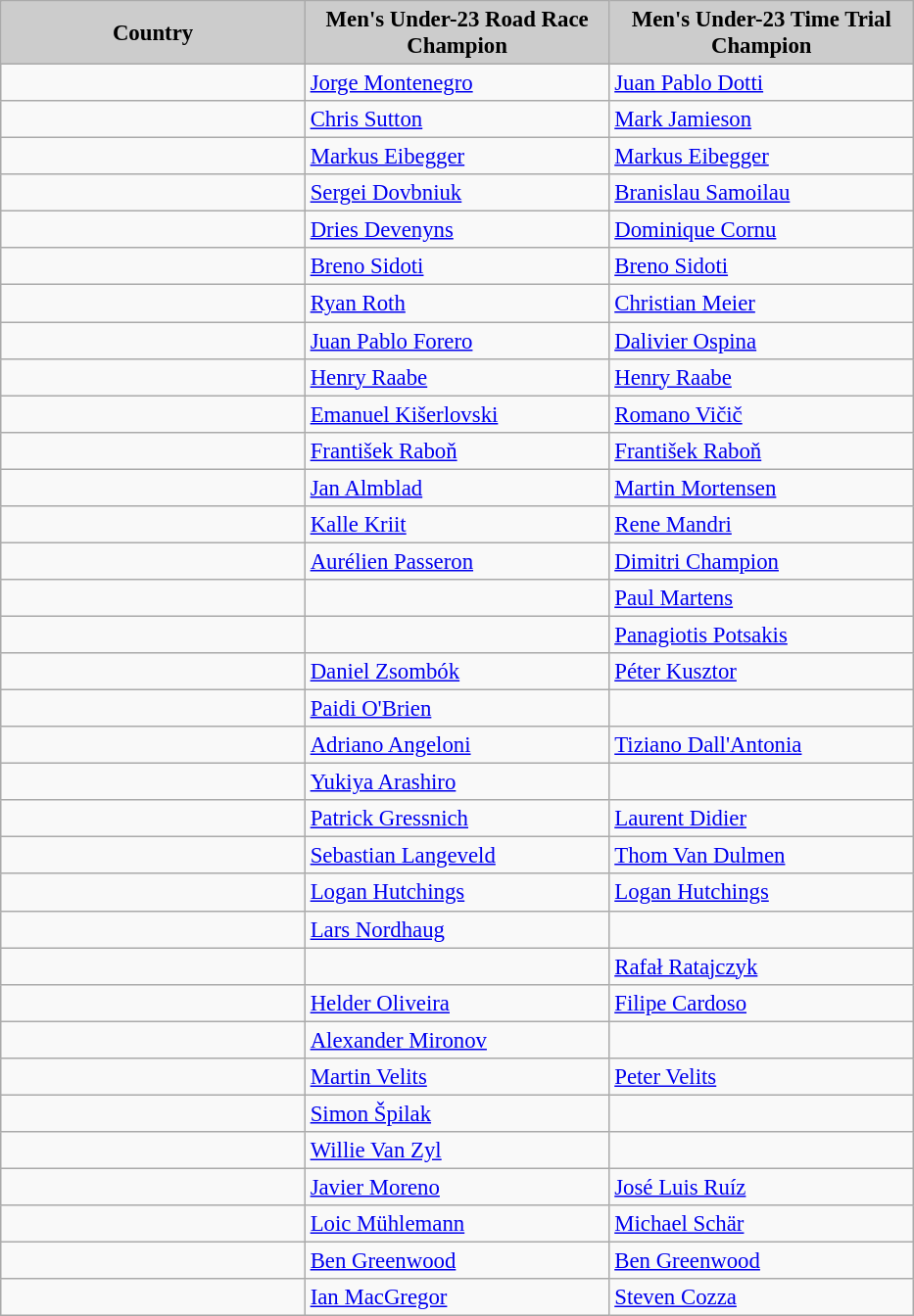<table class="wikitable sortable" bgcolor="#f7f8ff" cellpadding="3" cellspacing="0" border="1" style="font-size: 95%; border: gray solid 1px; border-collapse: collapse;">
<tr bgcolor="#CCCCCC">
<td align="center" width="200"><strong>Country</strong></td>
<td align="center" width="200"><strong>Men's Under-23 Road Race Champion</strong></td>
<td align="center" width="200"><strong>Men's Under-23 Time Trial Champion</strong></td>
</tr>
<tr align="left" valign=top>
<td></td>
<td><a href='#'>Jorge Montenegro</a></td>
<td><a href='#'>Juan Pablo Dotti</a></td>
</tr>
<tr align="left" valign=top>
<td></td>
<td><a href='#'>Chris Sutton</a></td>
<td><a href='#'>Mark Jamieson</a></td>
</tr>
<tr align="left" valign=top>
<td></td>
<td><a href='#'>Markus Eibegger</a></td>
<td><a href='#'>Markus Eibegger</a></td>
</tr>
<tr align="left" valign=top>
<td></td>
<td><a href='#'>Sergei Dovbniuk</a></td>
<td><a href='#'>Branislau Samoilau</a></td>
</tr>
<tr align="left" valign=top>
<td></td>
<td><a href='#'>Dries Devenyns</a></td>
<td><a href='#'>Dominique Cornu</a></td>
</tr>
<tr align="left" valign=top>
<td></td>
<td><a href='#'>Breno Sidoti</a></td>
<td><a href='#'>Breno Sidoti</a></td>
</tr>
<tr align="left" valign=top>
<td></td>
<td><a href='#'>Ryan Roth</a></td>
<td><a href='#'>Christian Meier</a></td>
</tr>
<tr align="left" valign=top>
<td></td>
<td><a href='#'>Juan Pablo Forero</a></td>
<td><a href='#'>Dalivier Ospina</a></td>
</tr>
<tr align="left" valign=top>
<td></td>
<td><a href='#'>Henry Raabe</a></td>
<td><a href='#'>Henry Raabe</a></td>
</tr>
<tr align="left" valign=top>
<td></td>
<td><a href='#'>Emanuel Kišerlovski</a></td>
<td><a href='#'>Romano Vičič</a></td>
</tr>
<tr align="left" valign=top>
<td></td>
<td><a href='#'>František Raboň</a></td>
<td><a href='#'>František Raboň</a></td>
</tr>
<tr align="left" valign=top>
<td></td>
<td><a href='#'>Jan Almblad</a></td>
<td><a href='#'>Martin Mortensen</a></td>
</tr>
<tr align="left" valign=top>
<td></td>
<td><a href='#'>Kalle Kriit</a></td>
<td><a href='#'>Rene Mandri</a></td>
</tr>
<tr align="left" valign=top>
<td></td>
<td><a href='#'>Aurélien Passeron</a></td>
<td><a href='#'>Dimitri Champion</a></td>
</tr>
<tr align="left" valign=top>
<td></td>
<td></td>
<td><a href='#'>Paul Martens</a></td>
</tr>
<tr align="left" valign=top>
<td></td>
<td></td>
<td><a href='#'>Panagiotis Potsakis</a></td>
</tr>
<tr align="left" valign=top>
<td></td>
<td><a href='#'>Daniel Zsombók</a></td>
<td><a href='#'>Péter Kusztor</a></td>
</tr>
<tr align="left" valign=top>
<td></td>
<td><a href='#'>Paidi O'Brien</a></td>
<td></td>
</tr>
<tr align="left" valign=top>
<td></td>
<td><a href='#'>Adriano Angeloni</a></td>
<td><a href='#'>Tiziano Dall'Antonia</a></td>
</tr>
<tr align="left" valign=top>
<td></td>
<td><a href='#'>Yukiya Arashiro</a></td>
<td></td>
</tr>
<tr align="left" valign=top>
<td></td>
<td><a href='#'>Patrick Gressnich</a></td>
<td><a href='#'>Laurent Didier</a></td>
</tr>
<tr align="left" valign=top>
<td></td>
<td><a href='#'>Sebastian Langeveld</a></td>
<td><a href='#'>Thom Van Dulmen</a></td>
</tr>
<tr align="left" valign=top>
<td></td>
<td><a href='#'>Logan Hutchings</a></td>
<td><a href='#'>Logan Hutchings</a></td>
</tr>
<tr align="left" valign=top>
<td></td>
<td><a href='#'>Lars Nordhaug</a></td>
<td></td>
</tr>
<tr align="left" valign=top>
<td></td>
<td></td>
<td><a href='#'>Rafał Ratajczyk</a></td>
</tr>
<tr align="left" valign=top>
<td></td>
<td><a href='#'>Helder Oliveira</a></td>
<td><a href='#'>Filipe Cardoso</a></td>
</tr>
<tr align="left" valign=top>
<td></td>
<td><a href='#'>Alexander Mironov</a></td>
<td></td>
</tr>
<tr align="left" valign=top>
<td></td>
<td><a href='#'>Martin Velits</a></td>
<td><a href='#'>Peter Velits</a></td>
</tr>
<tr align="left" valign=top>
<td></td>
<td><a href='#'>Simon Špilak</a></td>
<td></td>
</tr>
<tr align="left" valign=top>
<td></td>
<td><a href='#'>Willie Van Zyl</a></td>
<td></td>
</tr>
<tr align="left" valign=top>
<td></td>
<td><a href='#'>Javier Moreno</a></td>
<td><a href='#'>José Luis Ruíz</a></td>
</tr>
<tr align="left" valign=top>
<td></td>
<td><a href='#'>Loic Mühlemann</a></td>
<td><a href='#'>Michael Schär</a></td>
</tr>
<tr align="left" valign=top>
<td></td>
<td><a href='#'>Ben Greenwood</a></td>
<td><a href='#'>Ben Greenwood</a></td>
</tr>
<tr align="left" valign=top>
<td></td>
<td><a href='#'>Ian MacGregor</a></td>
<td><a href='#'>Steven Cozza</a></td>
</tr>
</table>
